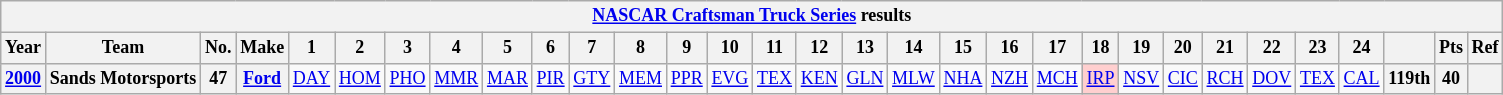<table class="wikitable" style="text-align:center; font-size:75%">
<tr>
<th colspan=45><a href='#'>NASCAR Craftsman Truck Series</a> results</th>
</tr>
<tr>
<th>Year</th>
<th>Team</th>
<th>No.</th>
<th>Make</th>
<th>1</th>
<th>2</th>
<th>3</th>
<th>4</th>
<th>5</th>
<th>6</th>
<th>7</th>
<th>8</th>
<th>9</th>
<th>10</th>
<th>11</th>
<th>12</th>
<th>13</th>
<th>14</th>
<th>15</th>
<th>16</th>
<th>17</th>
<th>18</th>
<th>19</th>
<th>20</th>
<th>21</th>
<th>22</th>
<th>23</th>
<th>24</th>
<th></th>
<th>Pts</th>
<th>Ref</th>
</tr>
<tr>
<th><a href='#'>2000</a></th>
<th>Sands Motorsports</th>
<th>47</th>
<th><a href='#'>Ford</a></th>
<td><a href='#'>DAY</a></td>
<td><a href='#'>HOM</a></td>
<td><a href='#'>PHO</a></td>
<td><a href='#'>MMR</a></td>
<td><a href='#'>MAR</a></td>
<td><a href='#'>PIR</a></td>
<td><a href='#'>GTY</a></td>
<td><a href='#'>MEM</a></td>
<td><a href='#'>PPR</a></td>
<td><a href='#'>EVG</a></td>
<td><a href='#'>TEX</a></td>
<td><a href='#'>KEN</a></td>
<td><a href='#'>GLN</a></td>
<td><a href='#'>MLW</a></td>
<td><a href='#'>NHA</a></td>
<td><a href='#'>NZH</a></td>
<td><a href='#'>MCH</a></td>
<td style="background:#FFCFCF;"><a href='#'>IRP</a><br></td>
<td><a href='#'>NSV</a></td>
<td><a href='#'>CIC</a></td>
<td><a href='#'>RCH</a></td>
<td><a href='#'>DOV</a></td>
<td><a href='#'>TEX</a></td>
<td><a href='#'>CAL</a></td>
<th>119th</th>
<th>40</th>
<th></th>
</tr>
</table>
